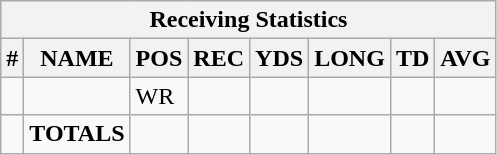<table class="wikitable sortable collapsible collapsed">
<tr>
<th colspan="8">Receiving Statistics</th>
</tr>
<tr>
<th>#</th>
<th>NAME</th>
<th>POS</th>
<th>REC</th>
<th>YDS</th>
<th>LONG</th>
<th>TD</th>
<th>AVG</th>
</tr>
<tr>
<td></td>
<td></td>
<td>WR</td>
<td></td>
<td></td>
<td></td>
<td></td>
<td></td>
</tr>
<tr>
<td></td>
<td><strong>TOTALS</strong></td>
<td></td>
<td></td>
<td></td>
<td></td>
<td></td>
<td></td>
</tr>
</table>
